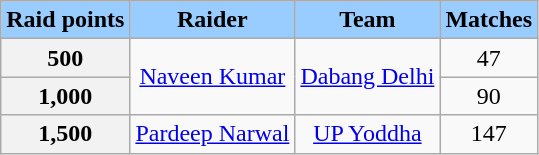<table class="wikitable plainrowheaders sortable" style="text-align:center">
<tr>
<th scope="col" style="background:#9cf;">Raid points</th>
<th scope="col" style="background:#9cf;">Raider</th>
<th scope="col" style="background:#9cf;">Team</th>
<th scope="col" style="background:#9cf;">Matches</th>
</tr>
<tr>
<th scope=row style=text-align:center;>500</th>
<td rowspan=2><a href='#'>Naveen Kumar</a></td>
<td rowspan=2><a href='#'>Dabang Delhi</a></td>
<td>47</td>
</tr>
<tr>
<th scope=row style=text-align:center;>1,000</th>
<td>90</td>
</tr>
<tr>
<th scope=row style=text-align:center;>1,500</th>
<td><a href='#'>Pardeep Narwal</a></td>
<td><a href='#'>UP Yoddha</a></td>
<td>147</td>
</tr>
</table>
